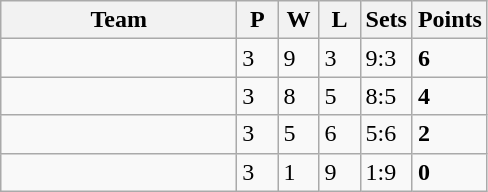<table class="wikitable" style+"text-align:center;">
<tr>
<th width=150>Team</th>
<th width=20>P</th>
<th width=20>W</th>
<th width=20>L</th>
<th width=20>Sets</th>
<th width=20>Points</th>
</tr>
<tr>
<td align="left"></td>
<td>3</td>
<td>9</td>
<td>3</td>
<td>9:3</td>
<td><strong>6</strong></td>
</tr>
<tr>
<td align="left"></td>
<td>3</td>
<td>8</td>
<td>5</td>
<td>8:5</td>
<td><strong>4</strong></td>
</tr>
<tr>
<td align="left"></td>
<td>3</td>
<td>5</td>
<td>6</td>
<td>5:6</td>
<td><strong>2</strong></td>
</tr>
<tr>
<td align="left"></td>
<td>3</td>
<td>1</td>
<td>9</td>
<td>1:9</td>
<td><strong>0</strong></td>
</tr>
</table>
